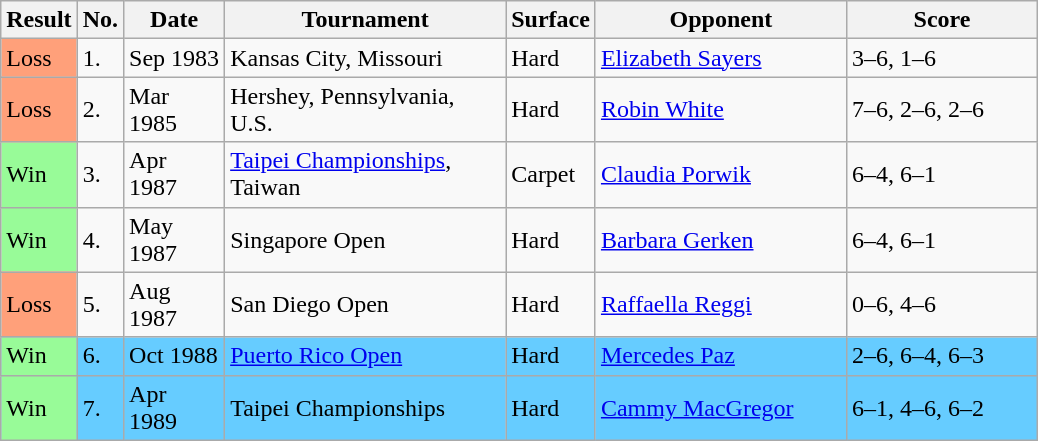<table class="sortable wikitable">
<tr>
<th style="width:40px">Result</th>
<th style="width:20px">No.</th>
<th style="width:60px">Date</th>
<th style="width:180px">Tournament</th>
<th style="width:50px">Surface</th>
<th style="width:160px">Opponent</th>
<th style="width:120px" class="unsortable">Score</th>
</tr>
<tr>
<td style="background:#ffa07a;">Loss</td>
<td>1.</td>
<td>Sep 1983</td>
<td>Kansas City, Missouri</td>
<td>Hard</td>
<td> <a href='#'>Elizabeth Sayers</a></td>
<td>3–6, 1–6</td>
</tr>
<tr>
<td style="background:#ffa07a;">Loss</td>
<td>2.</td>
<td>Mar 1985</td>
<td>Hershey, Pennsylvania, U.S.</td>
<td>Hard</td>
<td> <a href='#'>Robin White</a></td>
<td>7–6, 2–6, 2–6</td>
</tr>
<tr>
<td style="background:#98fb98;">Win</td>
<td>3.</td>
<td>Apr 1987</td>
<td><a href='#'>Taipei Championships</a>, Taiwan</td>
<td>Carpet</td>
<td> <a href='#'>Claudia Porwik</a></td>
<td>6–4, 6–1</td>
</tr>
<tr>
<td style="background:#98fb98;">Win</td>
<td>4.</td>
<td>May 1987</td>
<td>Singapore Open</td>
<td>Hard</td>
<td> <a href='#'>Barbara Gerken</a></td>
<td>6–4, 6–1</td>
</tr>
<tr>
<td style="background:#ffa07a;">Loss</td>
<td>5.</td>
<td>Aug 1987</td>
<td>San Diego Open</td>
<td>Hard</td>
<td> <a href='#'>Raffaella Reggi</a></td>
<td>0–6, 4–6</td>
</tr>
<tr bgcolor="66CCFF">
<td style="background:#98fb98;">Win</td>
<td>6.</td>
<td>Oct 1988</td>
<td><a href='#'>Puerto Rico Open</a></td>
<td>Hard</td>
<td> <a href='#'>Mercedes Paz</a></td>
<td>2–6, 6–4, 6–3</td>
</tr>
<tr bgcolor="66CCFF">
<td style="background:#98fb98;">Win</td>
<td>7.</td>
<td>Apr 1989</td>
<td>Taipei Championships</td>
<td>Hard</td>
<td> <a href='#'>Cammy MacGregor</a></td>
<td>6–1, 4–6, 6–2</td>
</tr>
</table>
